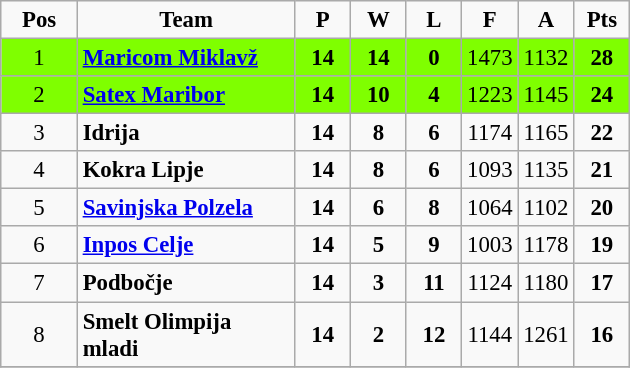<table class="wikitable sortable" style="text-align: center; font-size:95%">
<tr>
<td width="44"><strong>Pos</strong></td>
<td width="138"><strong>Team</strong></td>
<td width="30"><strong>P</strong></td>
<td width="30"><strong>W</strong></td>
<td width="30"><strong>L</strong></td>
<td width="30"><strong>F</strong></td>
<td width="30"><strong>A</strong></td>
<td width="30"><strong>Pts</strong></td>
</tr>
<tr bgcolor="7fff00">
<td>1</td>
<td align="left"><strong><a href='#'>Maricom Miklavž</a></strong></td>
<td><strong>14</strong></td>
<td><strong>14</strong></td>
<td><strong>0</strong></td>
<td>1473</td>
<td>1132</td>
<td><strong>28</strong></td>
</tr>
<tr bgcolor="7fff00">
<td>2</td>
<td align="left"><strong><a href='#'>Satex Maribor</a></strong></td>
<td><strong>14</strong></td>
<td><strong>10</strong></td>
<td><strong>4</strong></td>
<td>1223</td>
<td>1145</td>
<td><strong>24</strong></td>
</tr>
<tr>
<td>3</td>
<td align="left"><strong>Idrija</strong></td>
<td><strong>14</strong></td>
<td><strong>8</strong></td>
<td><strong>6</strong></td>
<td>1174</td>
<td>1165</td>
<td><strong>22</strong></td>
</tr>
<tr>
<td>4</td>
<td align="left"><strong>Kokra Lipje</strong></td>
<td><strong>14</strong></td>
<td><strong>8</strong></td>
<td><strong>6</strong></td>
<td>1093</td>
<td>1135</td>
<td><strong>21</strong></td>
</tr>
<tr>
<td>5</td>
<td align="left"><strong><a href='#'>Savinjska Polzela</a></strong></td>
<td><strong>14</strong></td>
<td><strong>6</strong></td>
<td><strong>8</strong></td>
<td>1064</td>
<td>1102</td>
<td><strong>20</strong></td>
</tr>
<tr>
<td>6</td>
<td align="left"><strong><a href='#'>Inpos Celje</a></strong></td>
<td><strong>14</strong></td>
<td><strong>5</strong></td>
<td><strong>9</strong></td>
<td>1003</td>
<td>1178</td>
<td><strong>19</strong></td>
</tr>
<tr>
<td>7</td>
<td align="left"><strong>Podbočje</strong></td>
<td><strong>14</strong></td>
<td><strong>3</strong></td>
<td><strong>11</strong></td>
<td>1124</td>
<td>1180</td>
<td><strong>17</strong></td>
</tr>
<tr>
<td>8</td>
<td align="left"><strong>Smelt Olimpija mladi</strong></td>
<td><strong>14</strong></td>
<td><strong>2</strong></td>
<td><strong>12</strong></td>
<td>1144</td>
<td>1261</td>
<td><strong>16</strong></td>
</tr>
<tr>
</tr>
</table>
